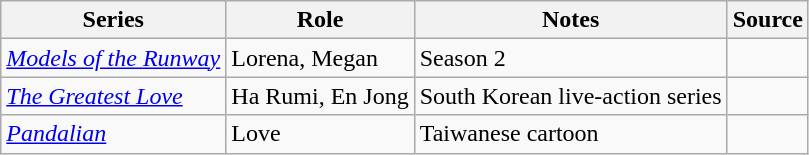<table class="wikitable sortable plainrowheaders">
<tr>
<th>Series</th>
<th>Role</th>
<th class="unsortable">Notes</th>
<th class="unsortable">Source</th>
</tr>
<tr>
<td><em><a href='#'>Models of the Runway</a></em> </td>
<td>Lorena, Megan</td>
<td>Season 2</td>
<td></td>
</tr>
<tr>
<td><em><a href='#'>The Greatest Love</a></em></td>
<td>Ha Rumi, En Jong</td>
<td>South Korean live-action series</td>
<td></td>
</tr>
<tr>
<td><em><a href='#'>Pandalian</a></em></td>
<td>Love</td>
<td>Taiwanese cartoon</td>
<td></td>
</tr>
</table>
